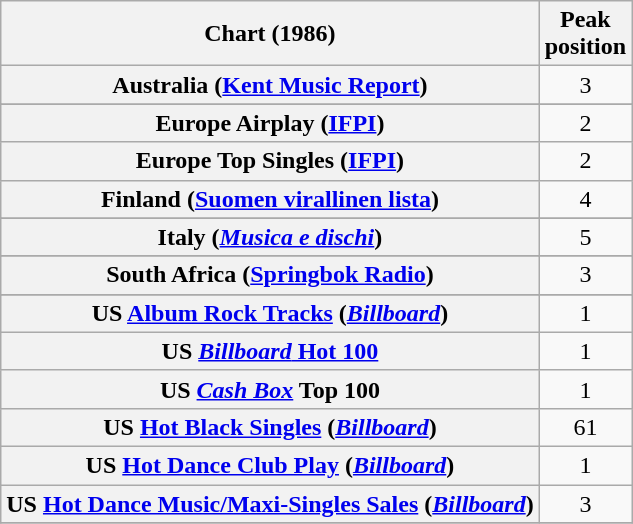<table class="wikitable sortable plainrowheaders" style="text-align:center">
<tr>
<th>Chart (1986)</th>
<th>Peak<br>position</th>
</tr>
<tr>
<th scope="row">Australia (<a href='#'>Kent Music Report</a>)</th>
<td>3</td>
</tr>
<tr>
</tr>
<tr>
</tr>
<tr>
</tr>
<tr>
<th scope="row">Europe Airplay (<a href='#'>IFPI</a>)</th>
<td>2</td>
</tr>
<tr>
<th scope="row">Europe Top Singles (<a href='#'>IFPI</a>)</th>
<td>2</td>
</tr>
<tr>
<th scope="row">Finland (<a href='#'>Suomen virallinen lista</a>)</th>
<td>4</td>
</tr>
<tr>
</tr>
<tr>
<th scope="row">Italy (<em><a href='#'>Musica e dischi</a></em>)</th>
<td>5</td>
</tr>
<tr>
</tr>
<tr>
</tr>
<tr>
</tr>
<tr>
</tr>
<tr>
<th scope="row">South Africa (<a href='#'>Springbok Radio</a>)</th>
<td>3</td>
</tr>
<tr>
</tr>
<tr>
</tr>
<tr>
</tr>
<tr>
<th scope="row">US <a href='#'>Album Rock Tracks</a> (<em><a href='#'>Billboard</a></em>)</th>
<td>1</td>
</tr>
<tr>
<th scope="row">US <a href='#'><em>Billboard</em> Hot 100</a></th>
<td>1</td>
</tr>
<tr>
<th scope="row">US <em><a href='#'>Cash Box</a></em> Top 100</th>
<td>1</td>
</tr>
<tr>
<th scope="row">US <a href='#'>Hot Black Singles</a> (<em><a href='#'>Billboard</a></em>)</th>
<td>61</td>
</tr>
<tr>
<th scope="row">US <a href='#'>Hot Dance Club Play</a> (<em><a href='#'>Billboard</a></em>)</th>
<td>1</td>
</tr>
<tr>
<th scope="row">US <a href='#'>Hot Dance Music/Maxi-Singles Sales</a> (<em><a href='#'>Billboard</a></em>)</th>
<td>3</td>
</tr>
<tr>
</tr>
</table>
